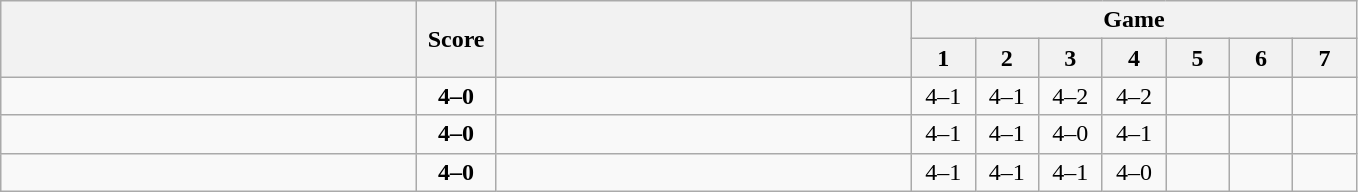<table class="wikitable" style="text-align: center;">
<tr>
<th rowspan=2 align="right" width="270"></th>
<th rowspan=2 width="45">Score</th>
<th rowspan=2 align="left" width="270"></th>
<th colspan=7>Game</th>
</tr>
<tr>
<th width="35">1</th>
<th width="35">2</th>
<th width="35">3</th>
<th width="35">4</th>
<th width="35">5</th>
<th width="35">6</th>
<th width="35">7</th>
</tr>
<tr>
<td align=left><strong></strong></td>
<td align=center><strong>4–0</strong></td>
<td align=left></td>
<td>4–1</td>
<td>4–1</td>
<td>4–2</td>
<td>4–2</td>
<td></td>
<td></td>
<td></td>
</tr>
<tr>
<td align=left><strong></strong></td>
<td align=center><strong>4–0</strong></td>
<td align=left></td>
<td>4–1</td>
<td>4–1</td>
<td>4–0</td>
<td>4–1</td>
<td></td>
<td></td>
<td></td>
</tr>
<tr>
<td align=left><strong></strong></td>
<td align=center><strong>4–0</strong></td>
<td align=left></td>
<td>4–1</td>
<td>4–1</td>
<td>4–1</td>
<td>4–0</td>
<td></td>
<td></td>
<td></td>
</tr>
</table>
